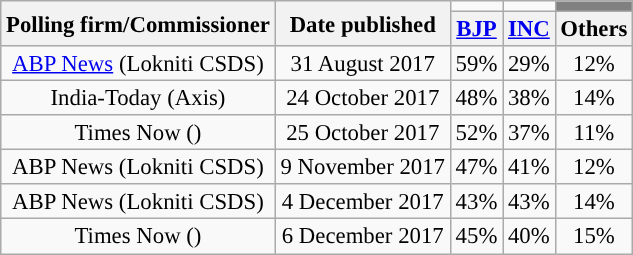<table class="wikitable" style="text-align:center;font-size:95%;line-height:16px;">
<tr>
<th class="wikitable" rowspan="2">Polling firm/Commissioner</th>
<th class="wikitable" rowspan="2">Date published</th>
<td></td>
<td></td>
<td style="background:gray;"></td>
</tr>
<tr>
<th class="wikitable"><a href='#'>BJP</a></th>
<th class="wikitable"><a href='#'>INC</a></th>
<th class="wikitable">Others</th>
</tr>
<tr>
<td><a href='#'>ABP News</a> (Lokniti CSDS)</td>
<td>31 August 2017</td>
<td>59%<br></td>
<td>29%<br></td>
<td>12%<br></td>
</tr>
<tr>
<td>India-Today (Axis)</td>
<td>24 October 2017</td>
<td>48%<br></td>
<td>38%<br></td>
<td>14%<br></td>
</tr>
<tr>
<td>Times Now ()</td>
<td>25 October 2017</td>
<td>52%<br></td>
<td>37%<br></td>
<td>11%<br></td>
</tr>
<tr>
<td>ABP News (Lokniti CSDS)</td>
<td>9 November 2017</td>
<td>47%<br></td>
<td>41%<br></td>
<td>12%<br></td>
</tr>
<tr>
<td>ABP News (Lokniti CSDS)</td>
<td>4 December 2017</td>
<td>43%<br></td>
<td>43%<br></td>
<td>14%<br></td>
</tr>
<tr>
<td>Times Now ()</td>
<td>6 December 2017</td>
<td>45%<br></td>
<td>40%<br></td>
<td>15%<br></td>
</tr>
</table>
